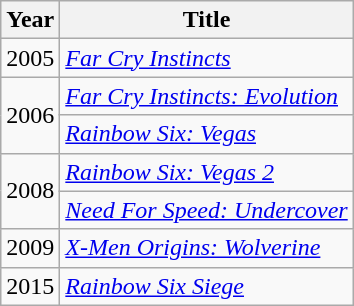<table class="wikitable sortable">
<tr>
<th>Year</th>
<th>Title</th>
</tr>
<tr>
<td>2005</td>
<td><em><a href='#'>Far Cry Instincts</a></em></td>
</tr>
<tr>
<td rowspan="2">2006</td>
<td><em><a href='#'>Far Cry Instincts: Evolution</a></em></td>
</tr>
<tr>
<td><em><a href='#'>Rainbow Six: Vegas</a></em></td>
</tr>
<tr>
<td rowspan="2">2008</td>
<td><em><a href='#'>Rainbow Six: Vegas 2</a></em></td>
</tr>
<tr>
<td><em><a href='#'>Need For Speed: Undercover</a></em></td>
</tr>
<tr>
<td>2009</td>
<td><em><a href='#'>X-Men Origins: Wolverine</a></em></td>
</tr>
<tr>
<td>2015</td>
<td><em><a href='#'>Rainbow Six Siege</a></em></td>
</tr>
</table>
